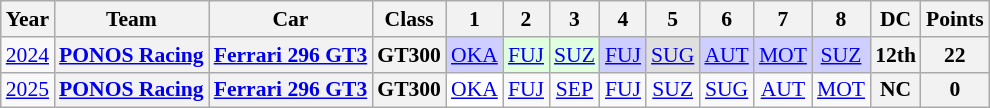<table class="wikitable" style="text-align:center; font-size:90%">
<tr>
<th>Year</th>
<th>Team</th>
<th>Car</th>
<th>Class</th>
<th>1</th>
<th>2</th>
<th>3</th>
<th>4</th>
<th>5</th>
<th>6</th>
<th>7</th>
<th>8</th>
<th>DC</th>
<th>Points</th>
</tr>
<tr>
<td><a href='#'>2024</a></td>
<th><a href='#'>PONOS Racing</a></th>
<th><a href='#'>Ferrari 296 GT3</a></th>
<th>GT300</th>
<td style="background:#CFCFFF;"><a href='#'>OKA</a><br></td>
<td style="background:#DFFFDF;"><a href='#'>FUJ</a><br></td>
<td style="background:#DFFFDF;"><a href='#'>SUZ</a><br></td>
<td style="background:#cfcfff;"><a href='#'>FUJ</a><br></td>
<td style="background:#dfdfdf;"><a href='#'>SUG</a><br></td>
<td style="background:#cfcfff;"><a href='#'>AUT</a><br></td>
<td style="background:#cfcfff;"><a href='#'>MOT</a><br></td>
<td style="background:#cfcfff;"><a href='#'>SUZ</a><br></td>
<th>12th</th>
<th>22</th>
</tr>
<tr>
<td><a href='#'>2025</a></td>
<th><a href='#'>PONOS Racing</a></th>
<th><a href='#'>Ferrari 296 GT3</a></th>
<th>GT300</th>
<td style="background:#FFFFFF;"><a href='#'>OKA</a><br></td>
<td style="background:#;"><a href='#'>FUJ</a><br></td>
<td style="background:#;"><a href='#'>SEP</a><br></td>
<td style="background:#;"><a href='#'>FUJ</a><br></td>
<td style="background:#;"><a href='#'>SUZ</a><br></td>
<td style="background:#;"><a href='#'>SUG</a><br></td>
<td style="background:#;"><a href='#'>AUT</a><br></td>
<td style="background:#;"><a href='#'>MOT</a><br></td>
<th>NC</th>
<th>0</th>
</tr>
</table>
